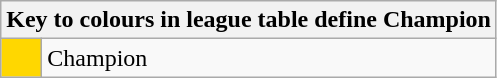<table class="wikitable" style="text-align: center;">
<tr>
<th colspan=2>Key to colours in league table define Champion</th>
</tr>
<tr>
<td bgcolor=gold style="width: 20px;"></td>
<td align=left>Champion</td>
</tr>
</table>
